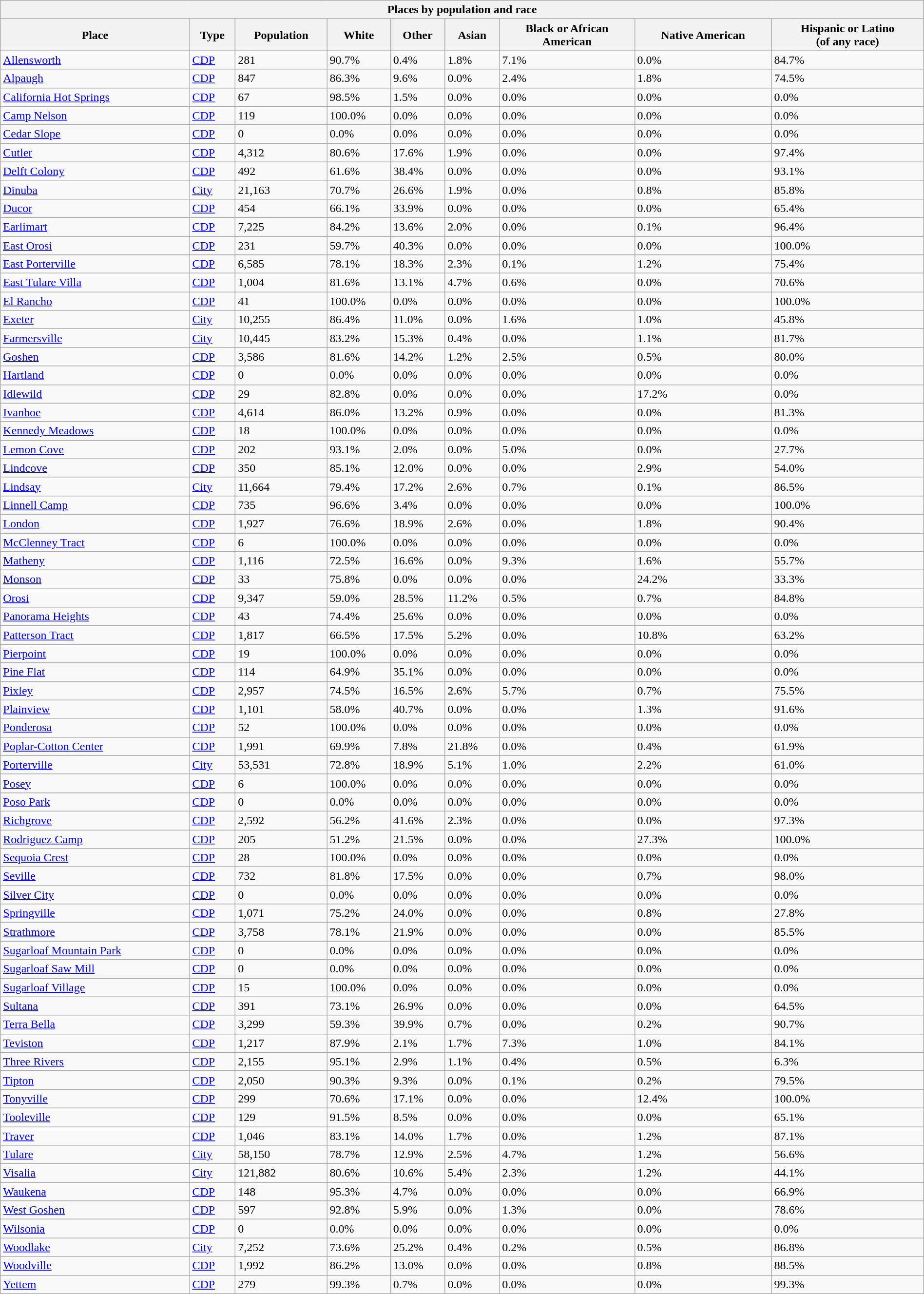<table class="wikitable collapsible collapsed sortable" style="width: 100%;">
<tr>
<th colspan=9>Places by population and race</th>
</tr>
<tr>
<th>Place</th>
<th>Type</th>
<th data-sort-type="number">Population</th>
<th data-sort-type="number">White</th>
<th data-sort-type="number">Other<br></th>
<th data-sort-type="number">Asian</th>
<th data-sort-type="number">Black or African<br>American</th>
<th data-sort-type="number">Native American<br></th>
<th data-sort-type="number">Hispanic or Latino<br>(of any race)</th>
</tr>
<tr>
<td><a href='#'>Allensworth</a></td>
<td><a href='#'>CDP</a></td>
<td>281</td>
<td>90.7%</td>
<td>0.4%</td>
<td>1.8%</td>
<td>7.1%</td>
<td>0.0%</td>
<td>84.7%</td>
</tr>
<tr>
<td><a href='#'>Alpaugh</a></td>
<td><a href='#'>CDP</a></td>
<td>847</td>
<td>86.3%</td>
<td>9.6%</td>
<td>0.0%</td>
<td>2.4%</td>
<td>1.8%</td>
<td>74.5%</td>
</tr>
<tr>
<td><a href='#'>California Hot Springs</a></td>
<td><a href='#'>CDP</a></td>
<td>67</td>
<td>98.5%</td>
<td>1.5%</td>
<td>0.0%</td>
<td>0.0%</td>
<td>0.0%</td>
<td>0.0%</td>
</tr>
<tr>
<td><a href='#'>Camp Nelson</a></td>
<td><a href='#'>CDP</a></td>
<td>119</td>
<td>100.0%</td>
<td>0.0%</td>
<td>0.0%</td>
<td>0.0%</td>
<td>0.0%</td>
<td>0.0%</td>
</tr>
<tr>
<td><a href='#'>Cedar Slope</a></td>
<td><a href='#'>CDP</a></td>
<td>0</td>
<td>0.0%</td>
<td>0.0%</td>
<td>0.0%</td>
<td>0.0%</td>
<td>0.0%</td>
<td>0.0%</td>
</tr>
<tr>
<td><a href='#'>Cutler</a></td>
<td><a href='#'>CDP</a></td>
<td>4,312</td>
<td>80.6%</td>
<td>17.6%</td>
<td>1.9%</td>
<td>0.0%</td>
<td>0.0%</td>
<td>97.4%</td>
</tr>
<tr>
<td><a href='#'>Delft Colony</a></td>
<td><a href='#'>CDP</a></td>
<td>492</td>
<td>61.6%</td>
<td>38.4%</td>
<td>0.0%</td>
<td>0.0%</td>
<td>0.0%</td>
<td>93.1%</td>
</tr>
<tr>
<td><a href='#'>Dinuba</a></td>
<td><a href='#'>City</a></td>
<td>21,163</td>
<td>70.7%</td>
<td>26.6%</td>
<td>1.9%</td>
<td>0.0%</td>
<td>0.8%</td>
<td>85.8%</td>
</tr>
<tr>
<td><a href='#'>Ducor</a></td>
<td><a href='#'>CDP</a></td>
<td>454</td>
<td>66.1%</td>
<td>33.9%</td>
<td>0.0%</td>
<td>0.0%</td>
<td>0.0%</td>
<td>65.4%</td>
</tr>
<tr>
<td><a href='#'>Earlimart</a></td>
<td><a href='#'>CDP</a></td>
<td>7,225</td>
<td>84.2%</td>
<td>13.6%</td>
<td>2.0%</td>
<td>0.0%</td>
<td>0.1%</td>
<td>96.4%</td>
</tr>
<tr>
<td><a href='#'>East Orosi</a></td>
<td><a href='#'>CDP</a></td>
<td>231</td>
<td>59.7%</td>
<td>40.3%</td>
<td>0.0%</td>
<td>0.0%</td>
<td>0.0%</td>
<td>100.0%</td>
</tr>
<tr>
<td><a href='#'>East Porterville</a></td>
<td><a href='#'>CDP</a></td>
<td>6,585</td>
<td>78.1%</td>
<td>18.3%</td>
<td>2.3%</td>
<td>0.1%</td>
<td>1.2%</td>
<td>75.4%</td>
</tr>
<tr>
<td><a href='#'>East Tulare Villa</a></td>
<td><a href='#'>CDP</a></td>
<td>1,004</td>
<td>81.6%</td>
<td>13.1%</td>
<td>4.7%</td>
<td>0.6%</td>
<td>0.0%</td>
<td>70.6%</td>
</tr>
<tr>
<td><a href='#'>El Rancho</a></td>
<td><a href='#'>CDP</a></td>
<td>41</td>
<td>100.0%</td>
<td>0.0%</td>
<td>0.0%</td>
<td>0.0%</td>
<td>0.0%</td>
<td>100.0%</td>
</tr>
<tr>
<td><a href='#'>Exeter</a></td>
<td><a href='#'>City</a></td>
<td>10,255</td>
<td>86.4%</td>
<td>11.0%</td>
<td>0.0%</td>
<td>1.6%</td>
<td>1.0%</td>
<td>45.8%</td>
</tr>
<tr>
<td><a href='#'>Farmersville</a></td>
<td><a href='#'>City</a></td>
<td>10,445</td>
<td>83.2%</td>
<td>15.3%</td>
<td>0.4%</td>
<td>0.0%</td>
<td>1.1%</td>
<td>81.7%</td>
</tr>
<tr>
<td><a href='#'>Goshen</a></td>
<td><a href='#'>CDP</a></td>
<td>3,586</td>
<td>81.6%</td>
<td>14.2%</td>
<td>1.2%</td>
<td>2.5%</td>
<td>0.5%</td>
<td>80.0%</td>
</tr>
<tr>
<td><a href='#'>Hartland</a></td>
<td><a href='#'>CDP</a></td>
<td>0</td>
<td>0.0%</td>
<td>0.0%</td>
<td>0.0%</td>
<td>0.0%</td>
<td>0.0%</td>
<td>0.0%</td>
</tr>
<tr>
<td><a href='#'>Idlewild</a></td>
<td><a href='#'>CDP</a></td>
<td>29</td>
<td>82.8%</td>
<td>0.0%</td>
<td>0.0%</td>
<td>0.0%</td>
<td>17.2%</td>
<td>0.0%</td>
</tr>
<tr>
<td><a href='#'>Ivanhoe</a></td>
<td><a href='#'>CDP</a></td>
<td>4,614</td>
<td>86.0%</td>
<td>13.2%</td>
<td>0.9%</td>
<td>0.0%</td>
<td>0.0%</td>
<td>81.3%</td>
</tr>
<tr>
<td><a href='#'>Kennedy Meadows</a></td>
<td><a href='#'>CDP</a></td>
<td>18</td>
<td>100.0%</td>
<td>0.0%</td>
<td>0.0%</td>
<td>0.0%</td>
<td>0.0%</td>
<td>0.0%</td>
</tr>
<tr>
<td><a href='#'>Lemon Cove</a></td>
<td><a href='#'>CDP</a></td>
<td>202</td>
<td>93.1%</td>
<td>2.0%</td>
<td>0.0%</td>
<td>5.0%</td>
<td>0.0%</td>
<td>27.7%</td>
</tr>
<tr>
<td><a href='#'>Lindcove</a></td>
<td><a href='#'>CDP</a></td>
<td>350</td>
<td>85.1%</td>
<td>12.0%</td>
<td>0.0%</td>
<td>0.0%</td>
<td>2.9%</td>
<td>54.0%</td>
</tr>
<tr>
<td><a href='#'>Lindsay</a></td>
<td><a href='#'>City</a></td>
<td>11,664</td>
<td>79.4%</td>
<td>17.2%</td>
<td>2.6%</td>
<td>0.7%</td>
<td>0.1%</td>
<td>86.5%</td>
</tr>
<tr>
<td><a href='#'>Linnell Camp</a></td>
<td><a href='#'>CDP</a></td>
<td>735</td>
<td>96.6%</td>
<td>3.4%</td>
<td>0.0%</td>
<td>0.0%</td>
<td>0.0%</td>
<td>100.0%</td>
</tr>
<tr>
<td><a href='#'>London</a></td>
<td><a href='#'>CDP</a></td>
<td>1,927</td>
<td>76.6%</td>
<td>18.9%</td>
<td>2.6%</td>
<td>0.0%</td>
<td>1.8%</td>
<td>90.4%</td>
</tr>
<tr>
<td><a href='#'>McClenney Tract</a></td>
<td><a href='#'>CDP</a></td>
<td>6</td>
<td>100.0%</td>
<td>0.0%</td>
<td>0.0%</td>
<td>0.0%</td>
<td>0.0%</td>
<td>0.0%</td>
</tr>
<tr>
<td><a href='#'>Matheny</a></td>
<td><a href='#'>CDP</a></td>
<td>1,116</td>
<td>72.5%</td>
<td>16.6%</td>
<td>0.0%</td>
<td>9.3%</td>
<td>1.6%</td>
<td>55.7%</td>
</tr>
<tr>
<td><a href='#'>Monson</a></td>
<td><a href='#'>CDP</a></td>
<td>33</td>
<td>75.8%</td>
<td>0.0%</td>
<td>0.0%</td>
<td>0.0%</td>
<td>24.2%</td>
<td>33.3%</td>
</tr>
<tr>
<td><a href='#'>Orosi</a></td>
<td><a href='#'>CDP</a></td>
<td>9,347</td>
<td>59.0%</td>
<td>28.5%</td>
<td>11.2%</td>
<td>0.5%</td>
<td>0.7%</td>
<td>84.8%</td>
</tr>
<tr>
<td><a href='#'>Panorama Heights</a></td>
<td><a href='#'>CDP</a></td>
<td>43</td>
<td>74.4%</td>
<td>25.6%</td>
<td>0.0%</td>
<td>0.0%</td>
<td>0.0%</td>
<td>0.0%</td>
</tr>
<tr>
<td><a href='#'>Patterson Tract</a></td>
<td><a href='#'>CDP</a></td>
<td>1,817</td>
<td>66.5%</td>
<td>17.5%</td>
<td>5.2%</td>
<td>0.0%</td>
<td>10.8%</td>
<td>63.2%</td>
</tr>
<tr>
<td><a href='#'>Pierpoint</a></td>
<td><a href='#'>CDP</a></td>
<td>19</td>
<td>100.0%</td>
<td>0.0%</td>
<td>0.0%</td>
<td>0.0%</td>
<td>0.0%</td>
<td>0.0%</td>
</tr>
<tr>
<td><a href='#'>Pine Flat</a></td>
<td><a href='#'>CDP</a></td>
<td>114</td>
<td>64.9%</td>
<td>35.1%</td>
<td>0.0%</td>
<td>0.0%</td>
<td>0.0%</td>
<td>0.0%</td>
</tr>
<tr>
<td><a href='#'>Pixley</a></td>
<td><a href='#'>CDP</a></td>
<td>2,957</td>
<td>74.5%</td>
<td>16.5%</td>
<td>2.6%</td>
<td>5.7%</td>
<td>0.7%</td>
<td>75.5%</td>
</tr>
<tr>
<td><a href='#'>Plainview</a></td>
<td><a href='#'>CDP</a></td>
<td>1,101</td>
<td>58.0%</td>
<td>40.7%</td>
<td>0.0%</td>
<td>0.0%</td>
<td>1.3%</td>
<td>91.6%</td>
</tr>
<tr>
<td><a href='#'>Ponderosa</a></td>
<td><a href='#'>CDP</a></td>
<td>52</td>
<td>100.0%</td>
<td>0.0%</td>
<td>0.0%</td>
<td>0.0%</td>
<td>0.0%</td>
<td>0.0%</td>
</tr>
<tr>
<td><a href='#'>Poplar-Cotton Center</a></td>
<td><a href='#'>CDP</a></td>
<td>1,991</td>
<td>69.9%</td>
<td>7.8%</td>
<td>21.8%</td>
<td>0.0%</td>
<td>0.4%</td>
<td>61.9%</td>
</tr>
<tr>
<td><a href='#'>Porterville</a></td>
<td><a href='#'>City</a></td>
<td>53,531</td>
<td>72.8%</td>
<td>18.9%</td>
<td>5.1%</td>
<td>1.0%</td>
<td>2.2%</td>
<td>61.0%</td>
</tr>
<tr>
<td><a href='#'>Posey</a></td>
<td><a href='#'>CDP</a></td>
<td>6</td>
<td>100.0%</td>
<td>0.0%</td>
<td>0.0%</td>
<td>0.0%</td>
<td>0.0%</td>
<td>0.0%</td>
</tr>
<tr>
<td><a href='#'>Poso Park</a></td>
<td><a href='#'>CDP</a></td>
<td>0</td>
<td>0.0%</td>
<td>0.0%</td>
<td>0.0%</td>
<td>0.0%</td>
<td>0.0%</td>
<td>0.0%</td>
</tr>
<tr>
<td><a href='#'>Richgrove</a></td>
<td><a href='#'>CDP</a></td>
<td>2,592</td>
<td>56.2%</td>
<td>41.6%</td>
<td>2.3%</td>
<td>0.0%</td>
<td>0.0%</td>
<td>97.3%</td>
</tr>
<tr>
<td><a href='#'>Rodriguez Camp</a></td>
<td><a href='#'>CDP</a></td>
<td>205</td>
<td>51.2%</td>
<td>21.5%</td>
<td>0.0%</td>
<td>0.0%</td>
<td>27.3%</td>
<td>100.0%</td>
</tr>
<tr>
<td><a href='#'>Sequoia Crest</a></td>
<td><a href='#'>CDP</a></td>
<td>28</td>
<td>100.0%</td>
<td>0.0%</td>
<td>0.0%</td>
<td>0.0%</td>
<td>0.0%</td>
<td>0.0%</td>
</tr>
<tr>
<td><a href='#'>Seville</a></td>
<td><a href='#'>CDP</a></td>
<td>732</td>
<td>81.8%</td>
<td>17.5%</td>
<td>0.0%</td>
<td>0.0%</td>
<td>0.7%</td>
<td>98.0%</td>
</tr>
<tr>
<td><a href='#'>Silver City</a></td>
<td><a href='#'>CDP</a></td>
<td>0</td>
<td>0.0%</td>
<td>0.0%</td>
<td>0.0%</td>
<td>0.0%</td>
<td>0.0%</td>
<td>0.0%</td>
</tr>
<tr>
<td><a href='#'>Springville</a></td>
<td><a href='#'>CDP</a></td>
<td>1,071</td>
<td>75.2%</td>
<td>24.0%</td>
<td>0.0%</td>
<td>0.0%</td>
<td>0.8%</td>
<td>27.8%</td>
</tr>
<tr>
<td><a href='#'>Strathmore</a></td>
<td><a href='#'>CDP</a></td>
<td>3,758</td>
<td>78.1%</td>
<td>21.9%</td>
<td>0.0%</td>
<td>0.0%</td>
<td>0.0%</td>
<td>85.5%</td>
</tr>
<tr>
<td><a href='#'>Sugarloaf Mountain Park</a></td>
<td><a href='#'>CDP</a></td>
<td>0</td>
<td>0.0%</td>
<td>0.0%</td>
<td>0.0%</td>
<td>0.0%</td>
<td>0.0%</td>
<td>0.0%</td>
</tr>
<tr>
<td><a href='#'>Sugarloaf Saw Mill</a></td>
<td><a href='#'>CDP</a></td>
<td>0</td>
<td>0.0%</td>
<td>0.0%</td>
<td>0.0%</td>
<td>0.0%</td>
<td>0.0%</td>
<td>0.0%</td>
</tr>
<tr>
<td><a href='#'>Sugarloaf Village</a></td>
<td><a href='#'>CDP</a></td>
<td>15</td>
<td>100.0%</td>
<td>0.0%</td>
<td>0.0%</td>
<td>0.0%</td>
<td>0.0%</td>
<td>0.0%</td>
</tr>
<tr>
<td><a href='#'>Sultana</a></td>
<td><a href='#'>CDP</a></td>
<td>391</td>
<td>73.1%</td>
<td>26.9%</td>
<td>0.0%</td>
<td>0.0%</td>
<td>0.0%</td>
<td>64.5%</td>
</tr>
<tr>
<td><a href='#'>Terra Bella</a></td>
<td><a href='#'>CDP</a></td>
<td>3,299</td>
<td>59.3%</td>
<td>39.9%</td>
<td>0.7%</td>
<td>0.0%</td>
<td>0.2%</td>
<td>90.7%</td>
</tr>
<tr>
<td><a href='#'>Teviston</a></td>
<td><a href='#'>CDP</a></td>
<td>1,217</td>
<td>87.9%</td>
<td>2.1%</td>
<td>1.7%</td>
<td>7.3%</td>
<td>1.0%</td>
<td>84.1%</td>
</tr>
<tr>
<td><a href='#'>Three Rivers</a></td>
<td><a href='#'>CDP</a></td>
<td>2,155</td>
<td>95.1%</td>
<td>2.9%</td>
<td>1.1%</td>
<td>0.4%</td>
<td>0.5%</td>
<td>6.3%</td>
</tr>
<tr>
<td><a href='#'>Tipton</a></td>
<td><a href='#'>CDP</a></td>
<td>2,050</td>
<td>90.3%</td>
<td>9.3%</td>
<td>0.0%</td>
<td>0.1%</td>
<td>0.2%</td>
<td>79.5%</td>
</tr>
<tr>
<td><a href='#'>Tonyville</a></td>
<td><a href='#'>CDP</a></td>
<td>299</td>
<td>70.6%</td>
<td>17.1%</td>
<td>0.0%</td>
<td>0.0%</td>
<td>12.4%</td>
<td>100.0%</td>
</tr>
<tr>
<td><a href='#'>Tooleville</a></td>
<td><a href='#'>CDP</a></td>
<td>129</td>
<td>91.5%</td>
<td>8.5%</td>
<td>0.0%</td>
<td>0.0%</td>
<td>0.0%</td>
<td>65.1%</td>
</tr>
<tr>
<td><a href='#'>Traver</a></td>
<td><a href='#'>CDP</a></td>
<td>1,046</td>
<td>83.1%</td>
<td>14.0%</td>
<td>1.7%</td>
<td>0.0%</td>
<td>1.2%</td>
<td>87.1%</td>
</tr>
<tr>
<td><a href='#'>Tulare</a></td>
<td><a href='#'>City</a></td>
<td>58,150</td>
<td>78.7%</td>
<td>12.9%</td>
<td>2.5%</td>
<td>4.7%</td>
<td>1.2%</td>
<td>56.6%</td>
</tr>
<tr>
<td><a href='#'>Visalia</a></td>
<td><a href='#'>City</a></td>
<td>121,882</td>
<td>80.6%</td>
<td>10.6%</td>
<td>5.4%</td>
<td>2.3%</td>
<td>1.2%</td>
<td>44.1%</td>
</tr>
<tr>
<td><a href='#'>Waukena</a></td>
<td><a href='#'>CDP</a></td>
<td>148</td>
<td>95.3%</td>
<td>4.7%</td>
<td>0.0%</td>
<td>0.0%</td>
<td>0.0%</td>
<td>66.9%</td>
</tr>
<tr>
<td><a href='#'>West Goshen</a></td>
<td><a href='#'>CDP</a></td>
<td>597</td>
<td>92.8%</td>
<td>5.9%</td>
<td>0.0%</td>
<td>1.3%</td>
<td>0.0%</td>
<td>78.6%</td>
</tr>
<tr>
<td><a href='#'>Wilsonia</a></td>
<td><a href='#'>CDP</a></td>
<td>0</td>
<td>0.0%</td>
<td>0.0%</td>
<td>0.0%</td>
<td>0.0%</td>
<td>0.0%</td>
<td>0.0%</td>
</tr>
<tr>
<td><a href='#'>Woodlake</a></td>
<td><a href='#'>City</a></td>
<td>7,252</td>
<td>73.6%</td>
<td>25.2%</td>
<td>0.4%</td>
<td>0.2%</td>
<td>0.5%</td>
<td>86.8%</td>
</tr>
<tr>
<td><a href='#'>Woodville</a></td>
<td><a href='#'>CDP</a></td>
<td>1,992</td>
<td>86.2%</td>
<td>13.0%</td>
<td>0.0%</td>
<td>0.0%</td>
<td>0.8%</td>
<td>88.5%</td>
</tr>
<tr>
<td><a href='#'>Yettem</a></td>
<td><a href='#'>CDP</a></td>
<td>279</td>
<td>99.3%</td>
<td>0.7%</td>
<td>0.0%</td>
<td>0.0%</td>
<td>0.0%</td>
<td>99.3%</td>
</tr>
</table>
